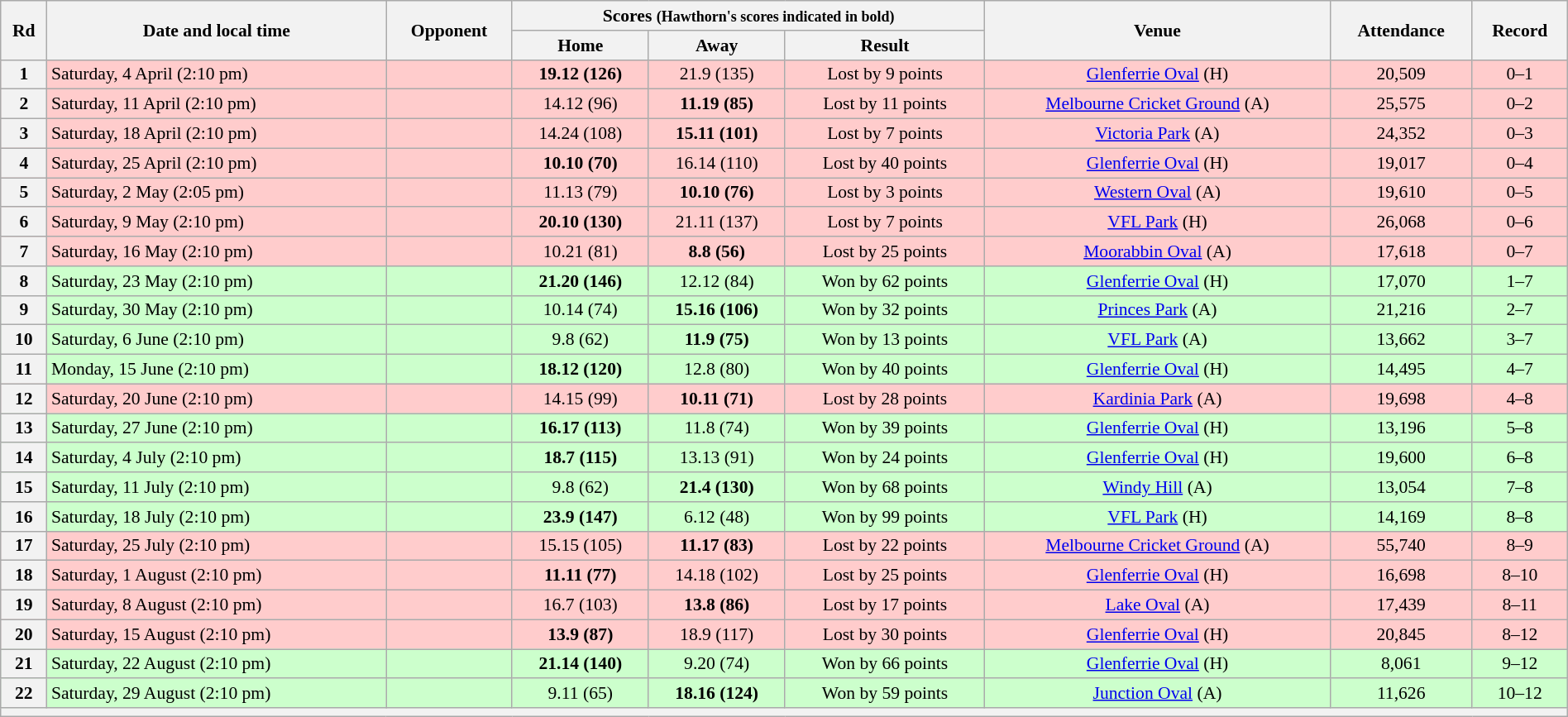<table class="wikitable" style="font-size:90%; text-align:center; width: 100%; margin-left: auto; margin-right: auto">
<tr>
<th rowspan="2">Rd</th>
<th rowspan="2">Date and local time</th>
<th rowspan="2">Opponent</th>
<th colspan="3">Scores <small>(Hawthorn's scores indicated in bold)</small></th>
<th rowspan="2">Venue</th>
<th rowspan="2">Attendance</th>
<th rowspan="2">Record</th>
</tr>
<tr>
<th>Home</th>
<th>Away</th>
<th>Result</th>
</tr>
<tr style="background:#fcc;">
<th>1</th>
<td align=left>Saturday, 4 April (2:10 pm)</td>
<td align=left></td>
<td><strong>19.12 (126)</strong></td>
<td>21.9 (135)</td>
<td>Lost by 9 points</td>
<td><a href='#'>Glenferrie Oval</a> (H)</td>
<td>20,509</td>
<td>0–1</td>
</tr>
<tr style="background:#fcc;">
<th>2</th>
<td align=left>Saturday, 11 April (2:10 pm)</td>
<td align=left></td>
<td>14.12 (96)</td>
<td><strong>11.19 (85)</strong></td>
<td>Lost by 11 points</td>
<td><a href='#'>Melbourne Cricket Ground</a> (A)</td>
<td>25,575</td>
<td>0–2</td>
</tr>
<tr style="background:#fcc;">
<th>3</th>
<td align=left>Saturday, 18 April (2:10 pm)</td>
<td align=left></td>
<td>14.24 (108)</td>
<td><strong>15.11 (101)</strong></td>
<td>Lost by 7 points</td>
<td><a href='#'>Victoria Park</a> (A)</td>
<td>24,352</td>
<td>0–3</td>
</tr>
<tr style="background:#fcc;">
<th>4</th>
<td align=left>Saturday, 25 April (2:10 pm)</td>
<td align=left></td>
<td><strong>10.10 (70)</strong></td>
<td>16.14 (110)</td>
<td>Lost by 40 points</td>
<td><a href='#'>Glenferrie Oval</a> (H)</td>
<td>19,017</td>
<td>0–4</td>
</tr>
<tr style="background:#fcc;">
<th>5</th>
<td align=left>Saturday, 2 May (2:05 pm)</td>
<td align=left></td>
<td>11.13 (79)</td>
<td><strong>10.10 (76)</strong></td>
<td>Lost by 3 points</td>
<td><a href='#'>Western Oval</a> (A)</td>
<td>19,610</td>
<td>0–5</td>
</tr>
<tr style="background:#fcc;">
<th>6</th>
<td align=left>Saturday, 9 May (2:10 pm)</td>
<td align=left></td>
<td><strong>20.10 (130)</strong></td>
<td>21.11 (137)</td>
<td>Lost by 7 points</td>
<td><a href='#'>VFL Park</a> (H)</td>
<td>26,068</td>
<td>0–6</td>
</tr>
<tr style="background:#fcc;">
<th>7</th>
<td align=left>Saturday, 16 May (2:10 pm)</td>
<td align=left></td>
<td>10.21 (81)</td>
<td><strong>8.8 (56)</strong></td>
<td>Lost by 25 points</td>
<td><a href='#'>Moorabbin Oval</a> (A)</td>
<td>17,618</td>
<td>0–7</td>
</tr>
<tr style="background:#cfc">
<th>8</th>
<td align=left>Saturday, 23 May (2:10 pm)</td>
<td align=left></td>
<td><strong>21.20 (146)</strong></td>
<td>12.12 (84)</td>
<td>Won by 62 points</td>
<td><a href='#'>Glenferrie Oval</a> (H)</td>
<td>17,070</td>
<td>1–7</td>
</tr>
<tr style="background:#cfc">
<th>9</th>
<td align=left>Saturday, 30 May (2:10 pm)</td>
<td align=left></td>
<td>10.14 (74)</td>
<td><strong>15.16 (106)</strong></td>
<td>Won by 32 points</td>
<td><a href='#'>Princes Park</a> (A)</td>
<td>21,216</td>
<td>2–7</td>
</tr>
<tr style="background:#cfc">
<th>10</th>
<td align=left>Saturday, 6 June (2:10 pm)</td>
<td align=left></td>
<td>9.8 (62)</td>
<td><strong>11.9 (75)</strong></td>
<td>Won by 13 points</td>
<td><a href='#'>VFL Park</a> (A)</td>
<td>13,662</td>
<td>3–7</td>
</tr>
<tr style="background:#cfc">
<th>11</th>
<td align=left>Monday, 15 June (2:10 pm)</td>
<td align=left></td>
<td><strong>18.12 (120)</strong></td>
<td>12.8 (80)</td>
<td>Won by 40 points</td>
<td><a href='#'>Glenferrie Oval</a> (H)</td>
<td>14,495</td>
<td>4–7</td>
</tr>
<tr style="background:#fcc;">
<th>12</th>
<td align=left>Saturday, 20 June (2:10 pm)</td>
<td align=left></td>
<td>14.15 (99)</td>
<td><strong>10.11 (71)</strong></td>
<td>Lost by 28 points</td>
<td><a href='#'>Kardinia Park</a> (A)</td>
<td>19,698</td>
<td>4–8</td>
</tr>
<tr style="background:#cfc">
<th>13</th>
<td align=left>Saturday, 27 June (2:10 pm)</td>
<td align=left></td>
<td><strong>16.17 (113)</strong></td>
<td>11.8 (74)</td>
<td>Won by 39 points</td>
<td><a href='#'>Glenferrie Oval</a> (H)</td>
<td>13,196</td>
<td>5–8</td>
</tr>
<tr style="background:#cfc">
<th>14</th>
<td align=left>Saturday, 4 July (2:10 pm)</td>
<td align=left></td>
<td><strong>18.7 (115)</strong></td>
<td>13.13 (91)</td>
<td>Won by 24 points</td>
<td><a href='#'>Glenferrie Oval</a> (H)</td>
<td>19,600</td>
<td>6–8</td>
</tr>
<tr style="background:#cfc">
<th>15</th>
<td align=left>Saturday, 11 July (2:10 pm)</td>
<td align=left></td>
<td>9.8 (62)</td>
<td><strong>21.4 (130)</strong></td>
<td>Won by 68 points</td>
<td><a href='#'>Windy Hill</a> (A)</td>
<td>13,054</td>
<td>7–8</td>
</tr>
<tr style="background:#cfc">
<th>16</th>
<td align=left>Saturday, 18 July (2:10 pm)</td>
<td align=left></td>
<td><strong>23.9 (147)</strong></td>
<td>6.12 (48)</td>
<td>Won by 99 points</td>
<td><a href='#'>VFL Park</a> (H)</td>
<td>14,169</td>
<td>8–8</td>
</tr>
<tr style="background:#fcc;">
<th>17</th>
<td align=left>Saturday, 25 July (2:10 pm)</td>
<td align=left></td>
<td>15.15 (105)</td>
<td><strong>11.17 (83)</strong></td>
<td>Lost by 22 points</td>
<td><a href='#'>Melbourne Cricket Ground</a> (A)</td>
<td>55,740</td>
<td>8–9</td>
</tr>
<tr style="background:#fcc;">
<th>18</th>
<td align=left>Saturday, 1 August (2:10 pm)</td>
<td align=left></td>
<td><strong>11.11 (77)</strong></td>
<td>14.18 (102)</td>
<td>Lost by 25 points</td>
<td><a href='#'>Glenferrie Oval</a> (H)</td>
<td>16,698</td>
<td>8–10</td>
</tr>
<tr style="background:#fcc;">
<th>19</th>
<td align=left>Saturday, 8 August (2:10 pm)</td>
<td align=left></td>
<td>16.7 (103)</td>
<td><strong>13.8 (86)</strong></td>
<td>Lost by 17 points</td>
<td><a href='#'>Lake Oval</a> (A)</td>
<td>17,439</td>
<td>8–11</td>
</tr>
<tr style="background:#fcc;">
<th>20</th>
<td align=left>Saturday, 15 August (2:10 pm)</td>
<td align=left></td>
<td><strong>13.9 (87)</strong></td>
<td>18.9 (117)</td>
<td>Lost by 30 points</td>
<td><a href='#'>Glenferrie Oval</a> (H)</td>
<td>20,845</td>
<td>8–12</td>
</tr>
<tr style="background:#cfc">
<th>21</th>
<td align=left>Saturday, 22 August (2:10 pm)</td>
<td align=left></td>
<td><strong>21.14 (140)</strong></td>
<td>9.20 (74)</td>
<td>Won by 66 points</td>
<td><a href='#'>Glenferrie Oval</a> (H)</td>
<td>8,061</td>
<td>9–12</td>
</tr>
<tr style="background:#cfc">
<th>22</th>
<td align=left>Saturday, 29 August (2:10 pm)</td>
<td align=left></td>
<td>9.11 (65)</td>
<td><strong>18.16 (124)</strong></td>
<td>Won by 59 points</td>
<td><a href='#'>Junction Oval</a> (A)</td>
<td>11,626</td>
<td>10–12</td>
</tr>
<tr>
<th colspan=9></th>
</tr>
</table>
